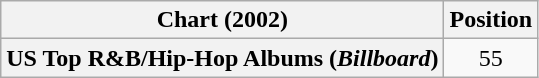<table class="wikitable plainrowheaders" style="text-align:center">
<tr>
<th scope="col">Chart (2002)</th>
<th scope="col">Position</th>
</tr>
<tr>
<th scope="row">US Top R&B/Hip-Hop Albums (<em>Billboard</em>)</th>
<td>55</td>
</tr>
</table>
